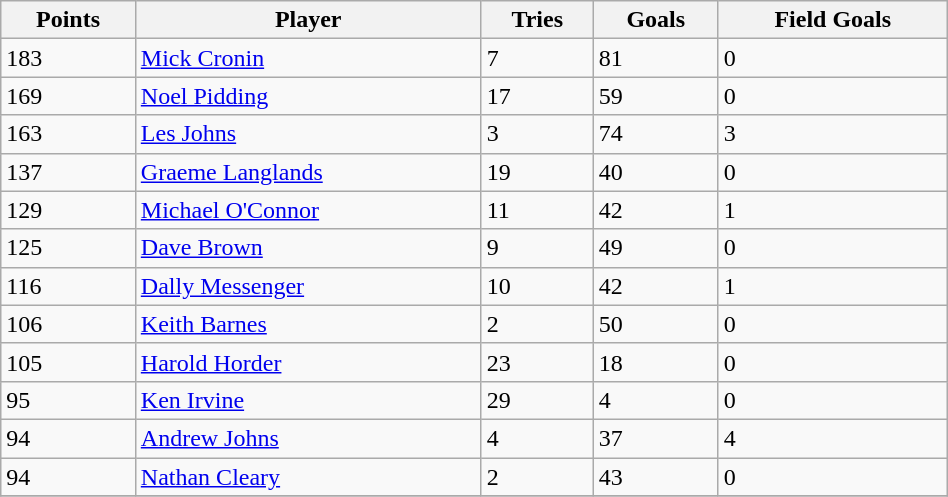<table class="wikitable" width=50%>
<tr>
<th>Points</th>
<th>Player</th>
<th>Tries</th>
<th>Goals</th>
<th>Field Goals</th>
</tr>
<tr>
<td>183</td>
<td><a href='#'>Mick Cronin</a></td>
<td>7</td>
<td>81</td>
<td>0</td>
</tr>
<tr>
<td>169</td>
<td><a href='#'>Noel Pidding</a></td>
<td>17</td>
<td>59</td>
<td>0</td>
</tr>
<tr>
<td>163</td>
<td><a href='#'>Les Johns</a></td>
<td>3</td>
<td>74</td>
<td>3</td>
</tr>
<tr>
<td>137</td>
<td><a href='#'>Graeme Langlands</a></td>
<td>19</td>
<td>40</td>
<td>0</td>
</tr>
<tr>
<td>129</td>
<td><a href='#'>Michael O'Connor</a></td>
<td>11</td>
<td>42</td>
<td>1</td>
</tr>
<tr>
<td>125</td>
<td><a href='#'>Dave Brown</a></td>
<td>9</td>
<td>49</td>
<td>0</td>
</tr>
<tr>
<td>116</td>
<td><a href='#'>Dally Messenger</a></td>
<td>10</td>
<td>42</td>
<td>1</td>
</tr>
<tr>
<td>106</td>
<td><a href='#'>Keith Barnes</a></td>
<td>2</td>
<td>50</td>
<td>0</td>
</tr>
<tr>
<td>105</td>
<td><a href='#'>Harold Horder</a></td>
<td>23</td>
<td>18</td>
<td>0</td>
</tr>
<tr>
<td>95</td>
<td><a href='#'>Ken Irvine</a></td>
<td>29</td>
<td>4</td>
<td>0</td>
</tr>
<tr>
<td>94</td>
<td><a href='#'>Andrew Johns</a></td>
<td>4</td>
<td>37</td>
<td>4</td>
</tr>
<tr>
<td>94</td>
<td><a href='#'>Nathan Cleary</a></td>
<td>2</td>
<td>43</td>
<td>0</td>
</tr>
<tr>
</tr>
</table>
